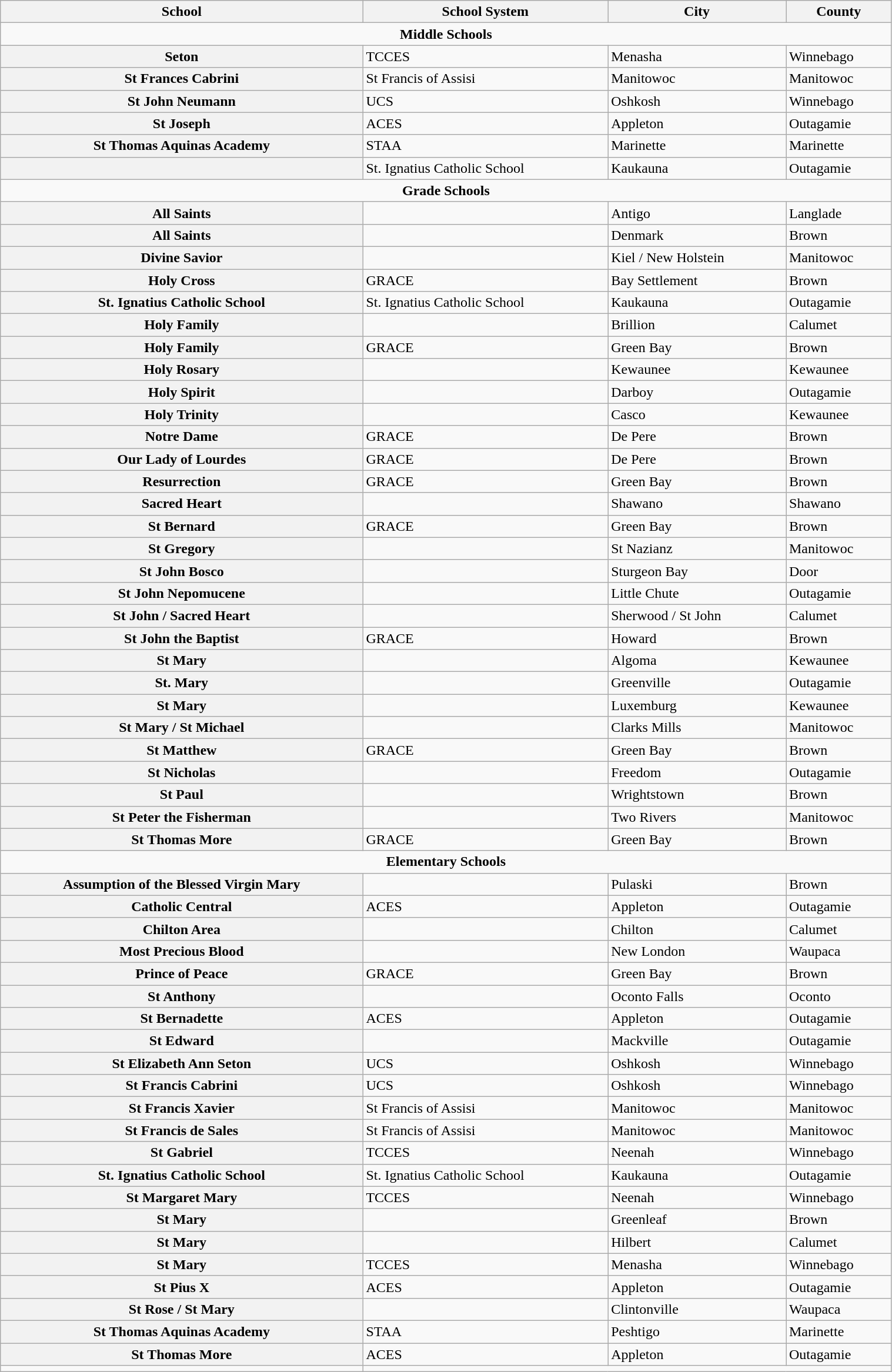<table class="wikitable" width=80%>
<tr>
<th align=center bgcolor="#e5e5e5"><strong>School</strong></th>
<th align=center bgcolor="#e5e5e5"><strong>School System</strong></th>
<th align=center bgcolor="#e5e5e5"><strong>City</strong></th>
<th align=center bgcolor="#e5e5e5"><strong>County</strong></th>
</tr>
<tr>
<td colspan="4" style="text-align:center;"><strong>Middle Schools</strong></td>
</tr>
<tr>
<th>Seton</th>
<td>TCCES</td>
<td>Menasha</td>
<td>Winnebago</td>
</tr>
<tr>
<th>St Frances Cabrini</th>
<td>St Francis of Assisi</td>
<td>Manitowoc</td>
<td>Manitowoc</td>
</tr>
<tr>
<th>St John Neumann</th>
<td>UCS</td>
<td>Oshkosh</td>
<td>Winnebago</td>
</tr>
<tr>
<th>St Joseph</th>
<td>ACES</td>
<td>Appleton</td>
<td>Outagamie</td>
</tr>
<tr>
<th>St Thomas Aquinas Academy</th>
<td>STAA</td>
<td>Marinette</td>
<td>Marinette</td>
</tr>
<tr>
<th></th>
<td>St. Ignatius Catholic School</td>
<td>Kaukauna</td>
<td>Outagamie</td>
</tr>
<tr>
<td colspan="4" style="text-align:center;"><strong>Grade Schools</strong></td>
</tr>
<tr>
<th>All Saints</th>
<td></td>
<td>Antigo</td>
<td>Langlade</td>
</tr>
<tr>
<th>All Saints</th>
<td></td>
<td>Denmark</td>
<td>Brown</td>
</tr>
<tr>
<th>Divine Savior</th>
<td></td>
<td>Kiel / New Holstein</td>
<td>Manitowoc</td>
</tr>
<tr>
<th>Holy Cross</th>
<td>GRACE</td>
<td>Bay Settlement</td>
<td>Brown</td>
</tr>
<tr>
<th>St. Ignatius Catholic School</th>
<td>St. Ignatius Catholic School</td>
<td>Kaukauna</td>
<td>Outagamie</td>
</tr>
<tr>
<th>Holy Family</th>
<td></td>
<td>Brillion</td>
<td>Calumet</td>
</tr>
<tr>
<th>Holy Family</th>
<td>GRACE</td>
<td>Green Bay</td>
<td>Brown</td>
</tr>
<tr>
<th>Holy Rosary</th>
<td></td>
<td>Kewaunee</td>
<td>Kewaunee</td>
</tr>
<tr>
<th>Holy Spirit</th>
<td></td>
<td>Darboy</td>
<td>Outagamie</td>
</tr>
<tr>
<th>Holy Trinity</th>
<td></td>
<td>Casco</td>
<td>Kewaunee</td>
</tr>
<tr>
<th>Notre Dame</th>
<td>GRACE</td>
<td>De Pere</td>
<td>Brown</td>
</tr>
<tr>
<th>Our Lady of Lourdes</th>
<td>GRACE</td>
<td>De Pere</td>
<td>Brown</td>
</tr>
<tr>
<th>Resurrection</th>
<td>GRACE</td>
<td>Green Bay</td>
<td>Brown</td>
</tr>
<tr>
<th>Sacred Heart</th>
<td></td>
<td>Shawano</td>
<td>Shawano</td>
</tr>
<tr>
<th>St Bernard</th>
<td>GRACE</td>
<td>Green Bay</td>
<td>Brown</td>
</tr>
<tr>
<th>St Gregory</th>
<td></td>
<td>St Nazianz</td>
<td>Manitowoc</td>
</tr>
<tr>
<th>St John Bosco</th>
<td></td>
<td>Sturgeon Bay</td>
<td>Door</td>
</tr>
<tr>
<th>St John Nepomucene</th>
<td></td>
<td>Little Chute</td>
<td>Outagamie</td>
</tr>
<tr>
<th>St John / Sacred Heart</th>
<td></td>
<td>Sherwood / St John</td>
<td>Calumet</td>
</tr>
<tr>
<th>St John the Baptist</th>
<td>GRACE</td>
<td>Howard</td>
<td>Brown</td>
</tr>
<tr>
<th>St Mary</th>
<td></td>
<td>Algoma</td>
<td>Kewaunee</td>
</tr>
<tr>
<th>St. Mary</th>
<td></td>
<td>Greenville</td>
<td>Outagamie</td>
</tr>
<tr>
<th>St Mary</th>
<td></td>
<td>Luxemburg</td>
<td>Kewaunee</td>
</tr>
<tr>
<th>St Mary / St Michael</th>
<td></td>
<td>Clarks Mills</td>
<td>Manitowoc</td>
</tr>
<tr>
<th>St Matthew</th>
<td>GRACE</td>
<td>Green Bay</td>
<td>Brown</td>
</tr>
<tr>
<th>St Nicholas</th>
<td></td>
<td>Freedom</td>
<td>Outagamie</td>
</tr>
<tr>
<th>St Paul</th>
<td></td>
<td>Wrightstown</td>
<td>Brown</td>
</tr>
<tr>
<th>St Peter the Fisherman</th>
<td></td>
<td>Two Rivers</td>
<td>Manitowoc</td>
</tr>
<tr>
<th>St Thomas More</th>
<td>GRACE</td>
<td>Green Bay</td>
<td>Brown</td>
</tr>
<tr>
<td colspan="4" style="text-align:center;"><strong>Elementary Schools</strong></td>
</tr>
<tr>
<th>Assumption of the Blessed Virgin Mary</th>
<td></td>
<td>Pulaski</td>
<td>Brown</td>
</tr>
<tr>
<th>Catholic Central</th>
<td>ACES</td>
<td>Appleton</td>
<td>Outagamie</td>
</tr>
<tr>
<th>Chilton Area</th>
<td></td>
<td>Chilton</td>
<td>Calumet</td>
</tr>
<tr>
<th>Most Precious Blood</th>
<td></td>
<td>New London</td>
<td>Waupaca</td>
</tr>
<tr>
<th>Prince of Peace</th>
<td>GRACE</td>
<td>Green Bay</td>
<td>Brown</td>
</tr>
<tr>
<th>St Anthony</th>
<td></td>
<td>Oconto Falls</td>
<td>Oconto</td>
</tr>
<tr>
<th>St Bernadette</th>
<td>ACES</td>
<td>Appleton</td>
<td>Outagamie</td>
</tr>
<tr>
<th>St Edward</th>
<td></td>
<td>Mackville</td>
<td>Outagamie</td>
</tr>
<tr>
<th>St Elizabeth Ann Seton</th>
<td>UCS</td>
<td>Oshkosh</td>
<td>Winnebago</td>
</tr>
<tr>
<th>St Francis Cabrini</th>
<td>UCS</td>
<td>Oshkosh</td>
<td>Winnebago</td>
</tr>
<tr>
<th>St Francis Xavier</th>
<td>St Francis of Assisi</td>
<td>Manitowoc</td>
<td>Manitowoc</td>
</tr>
<tr>
<th>St Francis de Sales</th>
<td>St Francis of Assisi</td>
<td>Manitowoc</td>
<td>Manitowoc</td>
</tr>
<tr>
<th>St Gabriel</th>
<td>TCCES</td>
<td>Neenah</td>
<td>Winnebago</td>
</tr>
<tr>
<th>St. Ignatius Catholic School</th>
<td>St. Ignatius Catholic School</td>
<td>Kaukauna</td>
<td>Outagamie</td>
</tr>
<tr>
<th>St Margaret Mary</th>
<td>TCCES</td>
<td>Neenah</td>
<td>Winnebago</td>
</tr>
<tr>
<th>St Mary</th>
<td></td>
<td>Greenleaf</td>
<td>Brown</td>
</tr>
<tr>
<th>St Mary</th>
<td></td>
<td>Hilbert</td>
<td>Calumet</td>
</tr>
<tr>
<th>St Mary</th>
<td>TCCES</td>
<td>Menasha</td>
<td>Winnebago</td>
</tr>
<tr>
<th>St Pius X</th>
<td>ACES</td>
<td>Appleton</td>
<td>Outagamie</td>
</tr>
<tr>
<th>St Rose / St Mary</th>
<td></td>
<td>Clintonville</td>
<td>Waupaca</td>
</tr>
<tr>
<th>St Thomas Aquinas Academy</th>
<td>STAA</td>
<td>Peshtigo</td>
<td>Marinette</td>
</tr>
<tr>
<th>St Thomas More</th>
<td>ACES</td>
<td>Appleton</td>
<td>Outagamie</td>
</tr>
<tr>
<td></td>
</tr>
</table>
